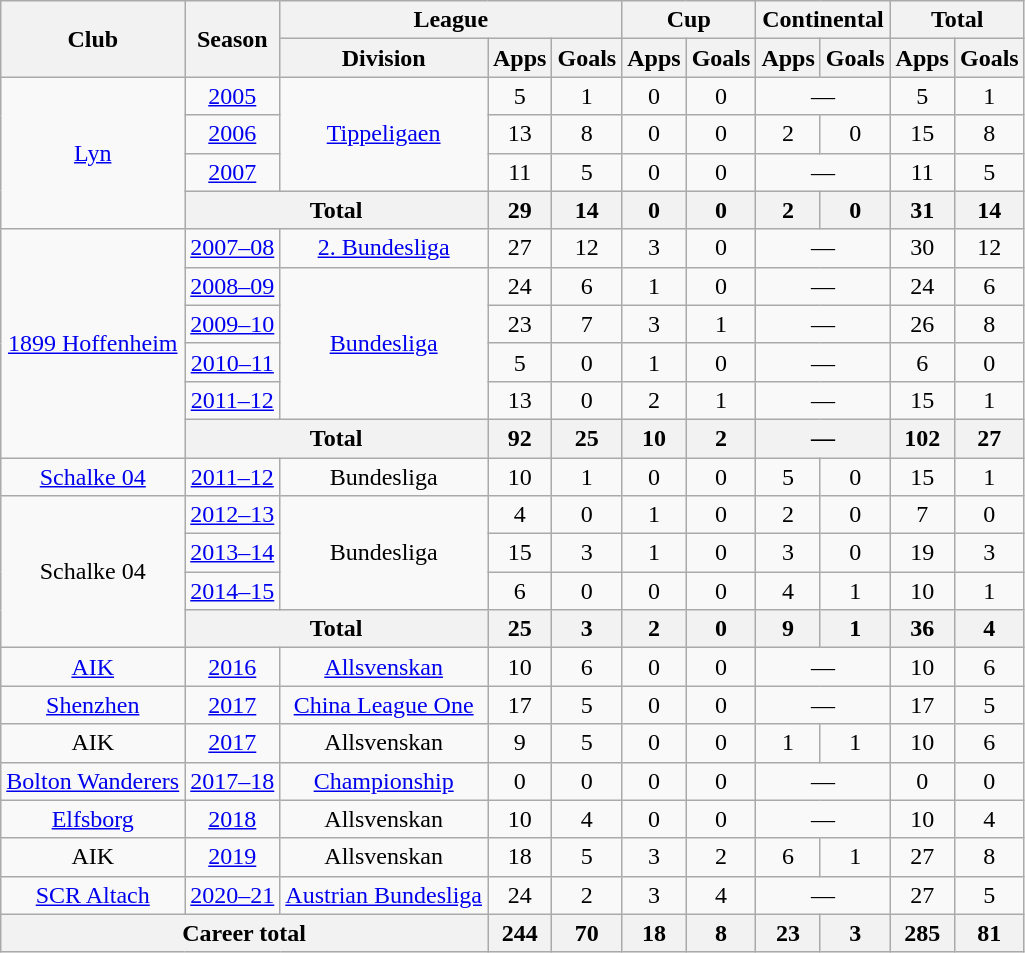<table class="wikitable" style="text-align:center">
<tr>
<th rowspan="2">Club</th>
<th rowspan="2">Season</th>
<th colspan="3">League</th>
<th colspan="2">Cup</th>
<th colspan="2">Continental</th>
<th colspan="2">Total</th>
</tr>
<tr>
<th>Division</th>
<th>Apps</th>
<th>Goals</th>
<th>Apps</th>
<th>Goals</th>
<th>Apps</th>
<th>Goals</th>
<th>Apps</th>
<th>Goals</th>
</tr>
<tr>
<td rowspan="4"><a href='#'>Lyn</a></td>
<td><a href='#'>2005</a></td>
<td rowspan="3"><a href='#'>Tippeligaen</a></td>
<td>5</td>
<td>1</td>
<td>0</td>
<td>0</td>
<td colspan="2">—</td>
<td>5</td>
<td>1</td>
</tr>
<tr>
<td><a href='#'>2006</a></td>
<td>13</td>
<td>8</td>
<td>0</td>
<td>0</td>
<td>2</td>
<td>0</td>
<td>15</td>
<td>8</td>
</tr>
<tr>
<td><a href='#'>2007</a></td>
<td>11</td>
<td>5</td>
<td>0</td>
<td>0</td>
<td colspan="2">—</td>
<td>11</td>
<td>5</td>
</tr>
<tr>
<th colspan="2">Total</th>
<th>29</th>
<th>14</th>
<th>0</th>
<th>0</th>
<th>2</th>
<th>0</th>
<th>31</th>
<th>14</th>
</tr>
<tr>
<td rowspan="6"><a href='#'>1899 Hoffenheim</a></td>
<td><a href='#'>2007–08</a></td>
<td><a href='#'>2. Bundesliga</a></td>
<td>27</td>
<td>12</td>
<td>3</td>
<td>0</td>
<td colspan="2">—</td>
<td>30</td>
<td>12</td>
</tr>
<tr>
<td><a href='#'>2008–09</a></td>
<td rowspan="4"><a href='#'>Bundesliga</a></td>
<td>24</td>
<td>6</td>
<td>1</td>
<td>0</td>
<td colspan="2">—</td>
<td>24</td>
<td>6</td>
</tr>
<tr>
<td><a href='#'>2009–10</a></td>
<td>23</td>
<td>7</td>
<td>3</td>
<td>1</td>
<td colspan="2">—</td>
<td>26</td>
<td>8</td>
</tr>
<tr>
<td><a href='#'>2010–11</a></td>
<td>5</td>
<td>0</td>
<td>1</td>
<td>0</td>
<td colspan="2">—</td>
<td>6</td>
<td>0</td>
</tr>
<tr>
<td><a href='#'>2011–12</a></td>
<td>13</td>
<td>0</td>
<td>2</td>
<td>1</td>
<td colspan="2">—</td>
<td>15</td>
<td>1</td>
</tr>
<tr>
<th colspan="2">Total</th>
<th>92</th>
<th>25</th>
<th>10</th>
<th>2</th>
<th colspan="2">—</th>
<th>102</th>
<th>27</th>
</tr>
<tr>
<td><a href='#'>Schalke 04</a></td>
<td><a href='#'>2011–12</a></td>
<td>Bundesliga</td>
<td>10</td>
<td>1</td>
<td>0</td>
<td>0</td>
<td>5</td>
<td>0</td>
<td>15</td>
<td>1</td>
</tr>
<tr>
<td rowspan="4">Schalke 04</td>
<td><a href='#'>2012–13</a></td>
<td rowspan="3">Bundesliga</td>
<td>4</td>
<td>0</td>
<td>1</td>
<td>0</td>
<td>2</td>
<td>0</td>
<td>7</td>
<td>0</td>
</tr>
<tr>
<td><a href='#'>2013–14</a></td>
<td>15</td>
<td>3</td>
<td>1</td>
<td>0</td>
<td>3</td>
<td>0</td>
<td>19</td>
<td>3</td>
</tr>
<tr>
<td><a href='#'>2014–15</a></td>
<td>6</td>
<td>0</td>
<td>0</td>
<td>0</td>
<td>4</td>
<td>1</td>
<td>10</td>
<td>1</td>
</tr>
<tr>
<th colspan="2">Total</th>
<th>25</th>
<th>3</th>
<th>2</th>
<th>0</th>
<th>9</th>
<th>1</th>
<th>36</th>
<th>4</th>
</tr>
<tr>
<td><a href='#'>AIK</a></td>
<td><a href='#'>2016</a></td>
<td><a href='#'>Allsvenskan</a></td>
<td>10</td>
<td>6</td>
<td>0</td>
<td>0</td>
<td colspan="2">—</td>
<td>10</td>
<td>6</td>
</tr>
<tr>
<td><a href='#'>Shenzhen</a></td>
<td><a href='#'>2017</a></td>
<td><a href='#'>China League One</a></td>
<td>17</td>
<td>5</td>
<td>0</td>
<td>0</td>
<td colspan="2">—</td>
<td>17</td>
<td>5</td>
</tr>
<tr>
<td>AIK</td>
<td><a href='#'>2017</a></td>
<td>Allsvenskan</td>
<td>9</td>
<td>5</td>
<td>0</td>
<td>0</td>
<td>1</td>
<td>1</td>
<td>10</td>
<td>6</td>
</tr>
<tr>
<td><a href='#'>Bolton Wanderers</a></td>
<td><a href='#'>2017–18</a></td>
<td><a href='#'>Championship</a></td>
<td>0</td>
<td>0</td>
<td>0</td>
<td>0</td>
<td colspan="2">—</td>
<td>0</td>
<td>0</td>
</tr>
<tr>
<td><a href='#'>Elfsborg</a></td>
<td><a href='#'>2018</a></td>
<td>Allsvenskan</td>
<td>10</td>
<td>4</td>
<td>0</td>
<td>0</td>
<td colspan="2">—</td>
<td>10</td>
<td>4</td>
</tr>
<tr>
<td>AIK</td>
<td><a href='#'>2019</a></td>
<td>Allsvenskan</td>
<td>18</td>
<td>5</td>
<td>3</td>
<td>2</td>
<td>6</td>
<td>1</td>
<td>27</td>
<td>8</td>
</tr>
<tr>
<td><a href='#'>SCR Altach</a></td>
<td><a href='#'>2020–21</a></td>
<td><a href='#'>Austrian Bundesliga</a></td>
<td>24</td>
<td>2</td>
<td>3</td>
<td>4</td>
<td colspan="2">—</td>
<td>27</td>
<td>5</td>
</tr>
<tr>
<th colspan="3">Career total</th>
<th>244</th>
<th>70</th>
<th>18</th>
<th>8</th>
<th>23</th>
<th>3</th>
<th>285</th>
<th>81</th>
</tr>
</table>
